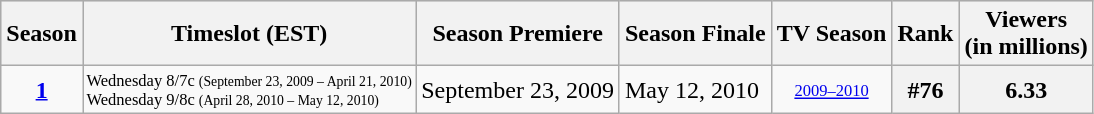<table class="wikitable">
<tr style="background:#e0e0e0;">
<th>Season</th>
<th>Timeslot (EST)</th>
<th>Season Premiere</th>
<th>Season Finale</th>
<th>TV Season</th>
<th>Rank</th>
<th>Viewers<br>(in millions)</th>
</tr>
<tr style="background:#f9f9f9;">
<th style="background:#F9F9F9;text-align:center"><strong><a href='#'>1</a></strong></th>
<th style="background:#F9F9F9;font-size:11px;font-weight:normal;text-align:left;line-height:110%">Wednesday 8/7c <small>(September 23, 2009 – April 21, 2010)</small><br>Wednesday 9/8c <small>(April 28, 2010 – May 12, 2010)</small></th>
<td>September 23, 2009</td>
<td>May 12, 2010</td>
<td style="font-size:11px;text-align:center;"><a href='#'>2009–2010</a></td>
<th style="text-align:center"><strong>#76</strong></th>
<th style="text-align:center"><strong>6.33</strong></th>
</tr>
</table>
